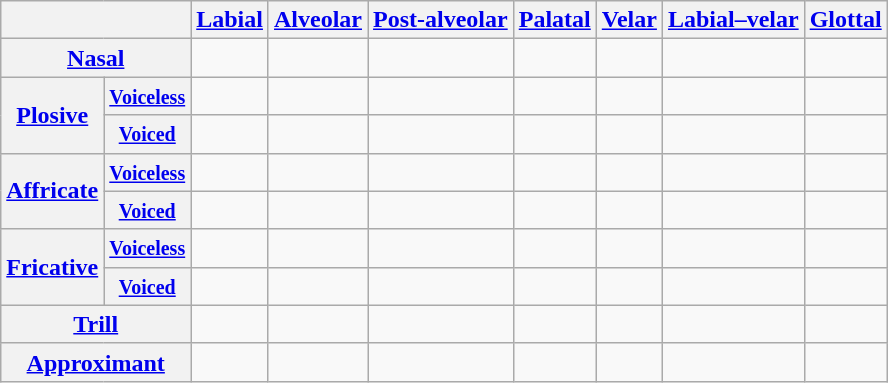<table class="wikitable" style="text-align:center;">
<tr>
<th colspan="2"></th>
<th><a href='#'>Labial</a></th>
<th><a href='#'>Alveolar</a></th>
<th><a href='#'>Post-alveolar</a></th>
<th><a href='#'>Palatal</a></th>
<th><a href='#'>Velar</a></th>
<th><a href='#'>Labial–velar</a></th>
<th><a href='#'>Glottal</a></th>
</tr>
<tr>
<th colspan="2"><a href='#'>Nasal</a></th>
<td></td>
<td></td>
<td></td>
<td></td>
<td></td>
<td></td>
<td></td>
</tr>
<tr>
<th rowspan="2"><a href='#'>Plosive</a></th>
<th><small><a href='#'>Voiceless</a></small></th>
<td></td>
<td></td>
<td></td>
<td></td>
<td></td>
<td></td>
<td></td>
</tr>
<tr>
<th><small><a href='#'>Voiced</a></small></th>
<td></td>
<td></td>
<td></td>
<td></td>
<td></td>
<td></td>
<td></td>
</tr>
<tr>
<th rowspan="2"><a href='#'>Affricate</a></th>
<th><small><a href='#'>Voiceless</a></small></th>
<td></td>
<td></td>
<td></td>
<td></td>
<td></td>
<td></td>
<td></td>
</tr>
<tr>
<th><small><a href='#'>Voiced</a></small></th>
<td></td>
<td></td>
<td></td>
<td></td>
<td></td>
<td></td>
<td></td>
</tr>
<tr>
<th rowspan="2"><a href='#'>Fricative</a></th>
<th><small><a href='#'>Voiceless</a></small></th>
<td></td>
<td></td>
<td></td>
<td></td>
<td></td>
<td></td>
<td></td>
</tr>
<tr>
<th><small><a href='#'>Voiced</a></small></th>
<td></td>
<td></td>
<td></td>
<td></td>
<td></td>
<td></td>
<td></td>
</tr>
<tr>
<th colspan="2"><a href='#'>Trill</a></th>
<td></td>
<td></td>
<td></td>
<td></td>
<td></td>
<td></td>
<td></td>
</tr>
<tr>
<th colspan="2"><a href='#'>Approximant</a></th>
<td></td>
<td></td>
<td></td>
<td></td>
<td></td>
<td></td>
<td></td>
</tr>
</table>
